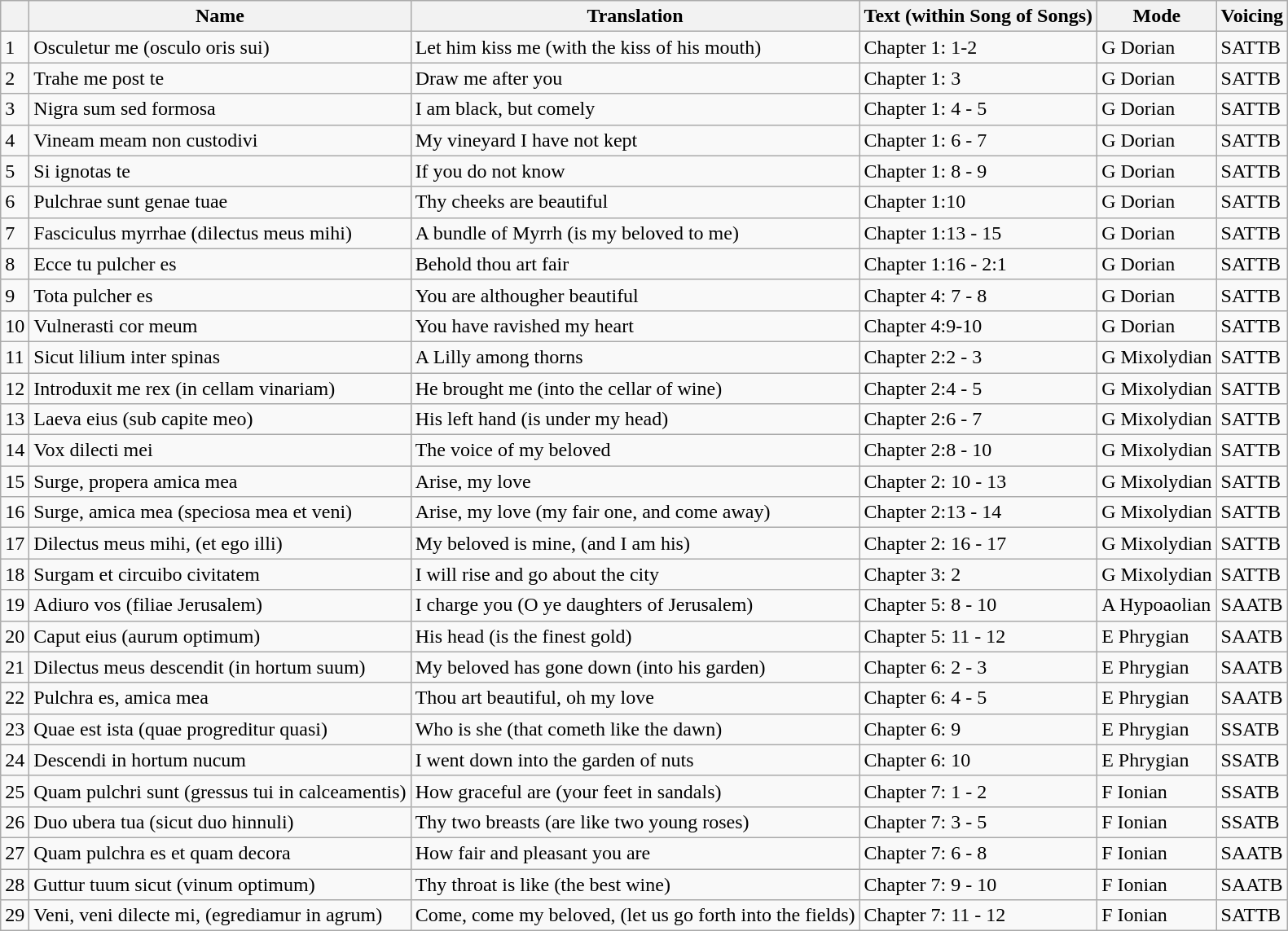<table class="wikitable">
<tr>
<th></th>
<th>Name</th>
<th>Translation</th>
<th>Text (within Song of Songs)</th>
<th>Mode</th>
<th>Voicing</th>
</tr>
<tr>
<td>1</td>
<td>Osculetur me (osculo oris sui)</td>
<td>Let him kiss me (with the kiss of his mouth)</td>
<td>Chapter 1: 1-2</td>
<td>G Dorian</td>
<td>SATTB</td>
</tr>
<tr>
<td>2</td>
<td>Trahe me post te</td>
<td>Draw me after you</td>
<td>Chapter 1: 3</td>
<td>G Dorian</td>
<td>SATTB</td>
</tr>
<tr>
<td>3</td>
<td>Nigra sum sed formosa</td>
<td>I am black, but comely</td>
<td>Chapter 1: 4 - 5</td>
<td>G Dorian</td>
<td>SATTB</td>
</tr>
<tr>
<td>4</td>
<td>Vineam meam non custodivi</td>
<td>My vineyard I have not kept</td>
<td>Chapter 1: 6 - 7</td>
<td>G Dorian</td>
<td>SATTB</td>
</tr>
<tr>
<td>5</td>
<td>Si ignotas te</td>
<td>If you do not know</td>
<td>Chapter 1: 8 - 9</td>
<td>G Dorian</td>
<td>SATTB</td>
</tr>
<tr>
<td>6</td>
<td>Pulchrae sunt genae tuae</td>
<td>Thy cheeks are beautiful</td>
<td>Chapter 1:10</td>
<td>G Dorian</td>
<td>SATTB</td>
</tr>
<tr>
<td>7</td>
<td>Fasciculus myrrhae (dilectus meus mihi)</td>
<td>A bundle of Myrrh (is my beloved to me)</td>
<td>Chapter 1:13 - 15</td>
<td>G Dorian</td>
<td>SATTB</td>
</tr>
<tr>
<td>8</td>
<td>Ecce tu pulcher es</td>
<td>Behold thou art fair</td>
<td>Chapter 1:16 - 2:1</td>
<td>G Dorian</td>
<td>SATTB</td>
</tr>
<tr>
<td>9</td>
<td>Tota pulcher es</td>
<td>You are althougher beautiful</td>
<td>Chapter 4: 7 - 8</td>
<td>G Dorian</td>
<td>SATTB</td>
</tr>
<tr>
<td>10</td>
<td>Vulnerasti cor meum</td>
<td>You have ravished my heart</td>
<td>Chapter 4:9-10</td>
<td>G Dorian</td>
<td>SATTB</td>
</tr>
<tr>
<td>11</td>
<td>Sicut lilium inter spinas</td>
<td>A Lilly among thorns</td>
<td>Chapter 2:2 - 3</td>
<td>G Mixolydian</td>
<td>SATTB</td>
</tr>
<tr>
<td>12</td>
<td>Introduxit me rex (in cellam vinariam)</td>
<td>He brought me (into the cellar of wine)</td>
<td>Chapter 2:4 - 5</td>
<td>G Mixolydian</td>
<td>SATTB</td>
</tr>
<tr>
<td>13</td>
<td>Laeva eius (sub capite meo)</td>
<td>His left hand (is under my head)</td>
<td>Chapter 2:6 - 7</td>
<td>G Mixolydian</td>
<td>SATTB</td>
</tr>
<tr>
<td>14</td>
<td>Vox dilecti mei</td>
<td>The voice of my beloved</td>
<td>Chapter 2:8 - 10</td>
<td>G Mixolydian</td>
<td>SATTB</td>
</tr>
<tr>
<td>15</td>
<td>Surge, propera amica mea</td>
<td>Arise, my love</td>
<td>Chapter 2: 10 - 13</td>
<td>G Mixolydian</td>
<td>SATTB</td>
</tr>
<tr>
<td>16</td>
<td>Surge, amica mea (speciosa mea et veni)</td>
<td>Arise, my love (my fair one, and come away)</td>
<td>Chapter 2:13 - 14</td>
<td>G Mixolydian</td>
<td>SATTB</td>
</tr>
<tr>
<td>17</td>
<td>Dilectus meus mihi, (et ego illi)</td>
<td>My beloved is mine, (and I am his)</td>
<td>Chapter 2: 16 - 17</td>
<td>G Mixolydian</td>
<td>SATTB</td>
</tr>
<tr>
<td>18</td>
<td>Surgam et circuibo civitatem</td>
<td>I will rise and go about the city</td>
<td>Chapter 3: 2</td>
<td>G Mixolydian</td>
<td>SATTB</td>
</tr>
<tr>
<td>19</td>
<td>Adiuro vos (filiae Jerusalem)</td>
<td>I charge you (O ye daughters of Jerusalem)</td>
<td>Chapter 5: 8 - 10</td>
<td>A Hypoaolian</td>
<td>SAATB</td>
</tr>
<tr>
<td>20</td>
<td>Caput eius (aurum optimum)</td>
<td>His head (is the finest gold)</td>
<td>Chapter 5: 11 - 12</td>
<td>E Phrygian</td>
<td>SAATB</td>
</tr>
<tr>
<td>21</td>
<td>Dilectus meus descendit (in hortum suum)</td>
<td>My beloved has gone down (into his garden)</td>
<td>Chapter 6: 2 - 3</td>
<td>E Phrygian</td>
<td>SAATB</td>
</tr>
<tr>
<td>22</td>
<td>Pulchra es, amica mea</td>
<td>Thou art beautiful, oh my love</td>
<td>Chapter 6: 4 - 5</td>
<td>E Phrygian</td>
<td>SAATB</td>
</tr>
<tr>
<td>23</td>
<td>Quae est ista (quae progreditur quasi)</td>
<td>Who is she (that cometh like the dawn)</td>
<td>Chapter 6: 9</td>
<td>E Phrygian</td>
<td>SSATB</td>
</tr>
<tr>
<td>24</td>
<td>Descendi in hortum nucum</td>
<td>I went down into the garden of nuts</td>
<td>Chapter 6: 10</td>
<td>E Phrygian</td>
<td>SSATB</td>
</tr>
<tr>
<td>25</td>
<td>Quam pulchri sunt (gressus tui in calceamentis)</td>
<td>How graceful are (your feet in sandals)</td>
<td>Chapter 7: 1 - 2</td>
<td>F Ionian</td>
<td>SSATB</td>
</tr>
<tr>
<td>26</td>
<td>Duo ubera tua (sicut duo hinnuli)</td>
<td>Thy two breasts (are like two young roses)</td>
<td>Chapter 7: 3 - 5</td>
<td>F Ionian</td>
<td>SSATB</td>
</tr>
<tr>
<td>27</td>
<td>Quam pulchra es et quam decora</td>
<td>How fair and pleasant you are</td>
<td>Chapter 7: 6 - 8</td>
<td>F Ionian</td>
<td>SAATB</td>
</tr>
<tr>
<td>28</td>
<td>Guttur tuum sicut (vinum optimum)</td>
<td>Thy throat is like (the best wine)</td>
<td>Chapter 7: 9 - 10</td>
<td>F Ionian</td>
<td>SAATB</td>
</tr>
<tr>
<td>29</td>
<td>Veni, veni dilecte mi, (egrediamur in agrum)</td>
<td>Come, come my beloved, (let us go forth into the fields)</td>
<td>Chapter 7: 11 - 12</td>
<td>F Ionian</td>
<td>SATTB</td>
</tr>
</table>
